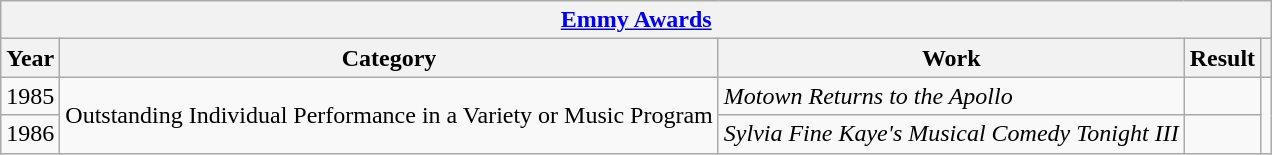<table class="wikitable">
<tr>
<th colspan=5><a href='#'>Emmy Awards</a></th>
</tr>
<tr>
<th>Year</th>
<th>Category</th>
<th>Work</th>
<th>Result</th>
<th></th>
</tr>
<tr>
<td>1985</td>
<td rowspan="2">Outstanding Individual Performance in a Variety or Music Program</td>
<td><em>Motown Returns to the Apollo</em></td>
<td></td>
<td rowspan="2"></td>
</tr>
<tr>
<td>1986</td>
<td><em>Sylvia Fine Kaye's Musical Comedy Tonight III</em></td>
<td></td>
</tr>
</table>
